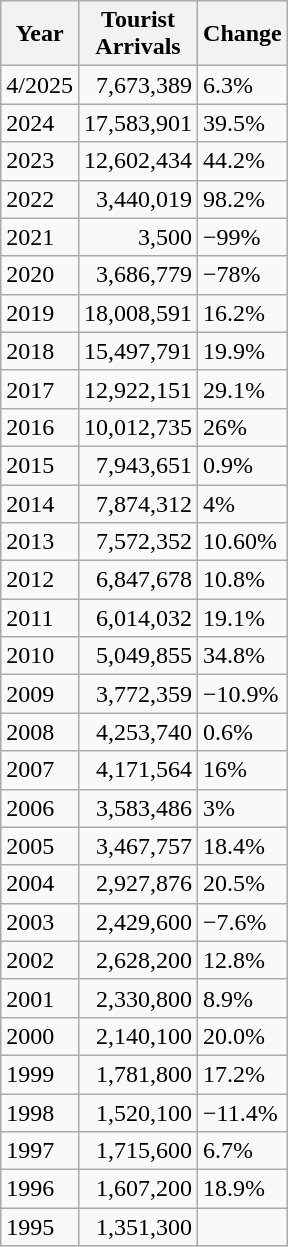<table class="wikitable sortable">
<tr>
<th>Year</th>
<th>Tourist<br>Arrivals</th>
<th>Change</th>
</tr>
<tr>
<td>4/2025</td>
<td style="text-align:right">7,673,389</td>
<td>6.3%</td>
</tr>
<tr>
<td>2024</td>
<td style="text-align:right">17,583,901</td>
<td>39.5%</td>
</tr>
<tr>
<td>2023</td>
<td style="text-align:right">12,602,434</td>
<td>44.2%</td>
</tr>
<tr>
<td>2022</td>
<td style="text-align:right">3,440,019</td>
<td>98.2%</td>
</tr>
<tr>
<td>2021</td>
<td style="text-align:right">3,500</td>
<td>−99%</td>
</tr>
<tr>
<td>2020</td>
<td style="text-align:right">3,686,779</td>
<td>−78%</td>
</tr>
<tr>
<td>2019</td>
<td style="text-align:right">18,008,591</td>
<td>16.2%</td>
</tr>
<tr>
<td>2018</td>
<td style="text-align:right">15,497,791</td>
<td>19.9%</td>
</tr>
<tr>
<td>2017</td>
<td style="text-align:right">12,922,151</td>
<td>29.1%</td>
</tr>
<tr>
<td>2016</td>
<td style="text-align:right">10,012,735</td>
<td>26%</td>
</tr>
<tr>
<td>2015</td>
<td style="text-align:right">7,943,651</td>
<td>0.9%</td>
</tr>
<tr>
<td>2014</td>
<td style="text-align:right">7,874,312</td>
<td>4%</td>
</tr>
<tr>
<td>2013</td>
<td style="text-align:right">7,572,352</td>
<td>10.60%</td>
</tr>
<tr>
<td>2012</td>
<td style="text-align:right">6,847,678</td>
<td>10.8%</td>
</tr>
<tr>
<td>2011</td>
<td style="text-align:right">6,014,032</td>
<td>19.1%</td>
</tr>
<tr>
<td>2010</td>
<td style="text-align:right">5,049,855</td>
<td>34.8%</td>
</tr>
<tr>
<td>2009</td>
<td style="text-align:right">3,772,359</td>
<td>−10.9%</td>
</tr>
<tr>
<td>2008</td>
<td style="text-align:right">4,253,740</td>
<td>0.6%</td>
</tr>
<tr>
<td>2007</td>
<td style="text-align:right">4,171,564</td>
<td>16%</td>
</tr>
<tr>
<td>2006</td>
<td style="text-align:right">3,583,486</td>
<td>3%</td>
</tr>
<tr>
<td>2005</td>
<td style="text-align:right">3,467,757</td>
<td>18.4%</td>
</tr>
<tr>
<td>2004</td>
<td style="text-align:right">2,927,876</td>
<td>20.5%</td>
</tr>
<tr>
<td>2003</td>
<td style="text-align:right">2,429,600</td>
<td>−7.6%</td>
</tr>
<tr>
<td>2002</td>
<td style="text-align:right">2,628,200</td>
<td>12.8%</td>
</tr>
<tr>
<td>2001</td>
<td style="text-align:right">2,330,800</td>
<td>8.9%</td>
</tr>
<tr>
<td>2000</td>
<td style="text-align:right">2,140,100</td>
<td>20.0%</td>
</tr>
<tr>
<td>1999</td>
<td style="text-align:right">1,781,800</td>
<td>17.2%</td>
</tr>
<tr>
<td>1998</td>
<td style="text-align:right">1,520,100</td>
<td>−11.4%</td>
</tr>
<tr>
<td>1997</td>
<td style="text-align:right">1,715,600</td>
<td>6.7%</td>
</tr>
<tr>
<td>1996</td>
<td style="text-align:right">1,607,200</td>
<td>18.9%</td>
</tr>
<tr>
<td>1995</td>
<td style="text-align:right">1,351,300</td>
<td> </td>
</tr>
</table>
